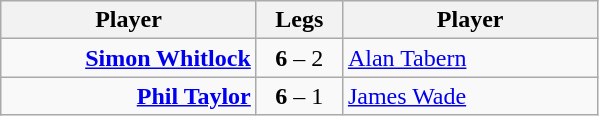<table class=wikitable style="text-align:center">
<tr>
<th width=163>Player</th>
<th width=50>Legs</th>
<th width=163>Player</th>
</tr>
<tr align=left>
<td align=right><strong><a href='#'>Simon Whitlock</a></strong> </td>
<td align=center><strong>6</strong> – 2</td>
<td> <a href='#'>Alan Tabern</a></td>
</tr>
<tr align=left>
<td align=right><strong><a href='#'>Phil Taylor</a></strong> </td>
<td align=center><strong>6</strong> – 1</td>
<td> <a href='#'>James Wade</a></td>
</tr>
</table>
